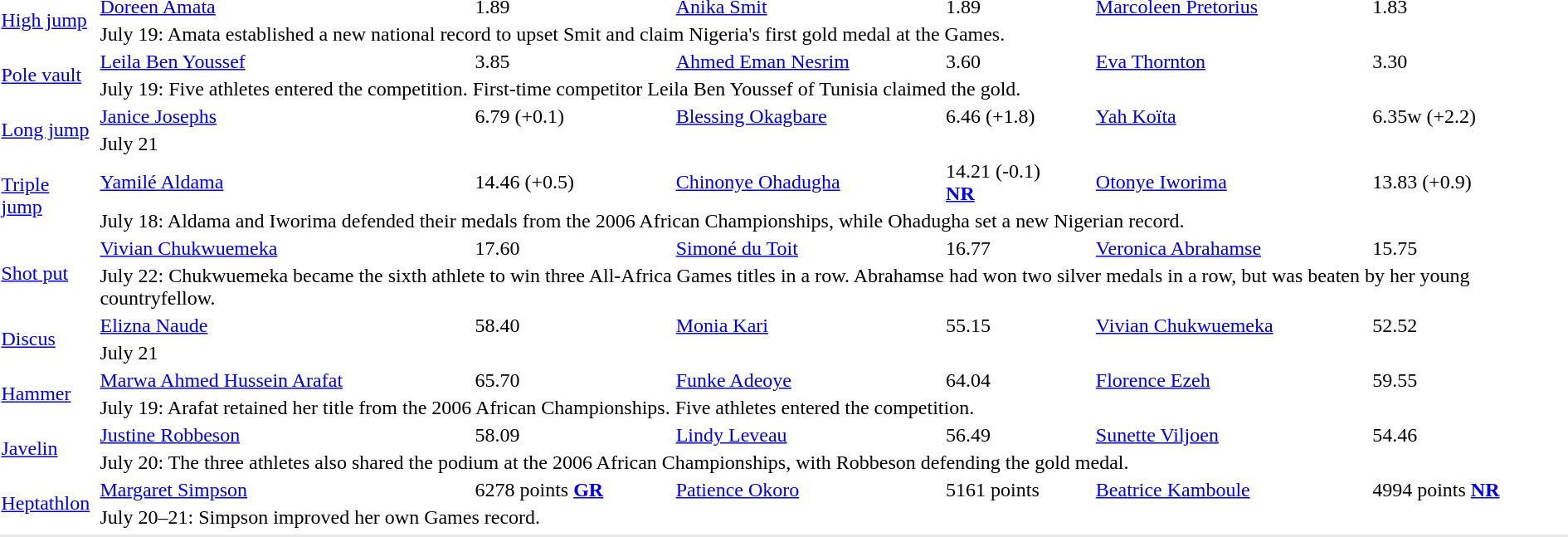<table>
<tr>
<td rowspan=2><a href='#'>High jump</a><br></td>
<td><a href='#'>Doreen Amata</a> <br> </td>
<td>1.89</td>
<td><a href='#'>Anika Smit</a>  <br> </td>
<td>1.89</td>
<td><a href='#'>Marcoleen Pretorius</a> <br></td>
<td>1.83</td>
</tr>
<tr>
<td colspan=6>July 19: Amata established a new national record to upset Smit and claim Nigeria's first gold medal at the Games.</td>
</tr>
<tr>
<td rowspan=2><a href='#'>Pole vault</a><br></td>
<td><a href='#'>Leila Ben Youssef</a> <br> </td>
<td>3.85</td>
<td><a href='#'>Ahmed Eman Nesrim</a> <br> </td>
<td>3.60</td>
<td><a href='#'>Eva Thornton</a> <br> </td>
<td>3.30</td>
</tr>
<tr>
<td colspan=6>July 19: Five athletes entered the competition. First-time competitor Leila Ben Youssef of Tunisia claimed the gold.</td>
</tr>
<tr>
<td rowspan=2><a href='#'>Long jump</a><br></td>
<td><a href='#'>Janice Josephs</a> <br> </td>
<td>6.79 (+0.1)</td>
<td><a href='#'>Blessing Okagbare</a> <br> </td>
<td>6.46 (+1.8)</td>
<td><a href='#'>Yah Koïta</a> <br> </td>
<td>6.35w (+2.2)</td>
</tr>
<tr>
<td colspan=6>July 21</td>
</tr>
<tr>
<td rowspan=2><a href='#'>Triple jump</a><br></td>
<td><a href='#'>Yamilé Aldama</a> <br> </td>
<td>14.46 (+0.5)</td>
<td><a href='#'>Chinonye Ohadugha</a> <br> </td>
<td>14.21 (-0.1)<br><strong><a href='#'>NR</a></strong></td>
<td><a href='#'>Otonye Iworima</a>  <br> </td>
<td>13.83 (+0.9)</td>
</tr>
<tr>
<td colspan=6>July 18: Aldama and Iworima defended their medals from the 2006 African Championships, while Ohadugha set a new Nigerian record.</td>
</tr>
<tr>
<td rowspan=2><a href='#'>Shot put</a><br></td>
<td><a href='#'>Vivian Chukwuemeka</a> <br> </td>
<td>17.60</td>
<td><a href='#'>Simoné du Toit</a> <br> </td>
<td>16.77</td>
<td><a href='#'>Veronica Abrahamse</a> <br> </td>
<td>15.75</td>
</tr>
<tr>
<td colspan=6>July 22: Chukwuemeka became the sixth athlete to win three All-Africa Games titles in a row. Abrahamse had won two silver medals in a row, but was beaten by her young countryfellow.</td>
</tr>
<tr>
<td rowspan=2><a href='#'>Discus</a><br></td>
<td><a href='#'>Elizna Naude</a> <br> </td>
<td>58.40</td>
<td><a href='#'>Monia Kari</a> <br> </td>
<td>55.15</td>
<td><a href='#'>Vivian Chukwuemeka</a> <br> </td>
<td>52.52</td>
</tr>
<tr>
<td colspan=6>July 21</td>
</tr>
<tr>
<td rowspan=2><a href='#'>Hammer</a><br></td>
<td><a href='#'>Marwa Ahmed Hussein Arafat</a> <br> </td>
<td>65.70</td>
<td><a href='#'>Funke Adeoye</a> <br> </td>
<td>64.04</td>
<td><a href='#'>Florence Ezeh</a> <br> </td>
<td>59.55</td>
</tr>
<tr>
<td colspan=6>July 19: Arafat retained her title from the 2006 African Championships. Five athletes entered the competition.</td>
</tr>
<tr>
<td rowspan=2><a href='#'>Javelin</a><br></td>
<td><a href='#'>Justine Robbeson</a> <br> </td>
<td>58.09</td>
<td><a href='#'>Lindy Leveau</a> <br> </td>
<td>56.49</td>
<td><a href='#'>Sunette Viljoen</a> <br> </td>
<td>54.46</td>
</tr>
<tr>
<td colspan=6>July 20: The three athletes also shared the podium at the 2006 African Championships, with Robbeson defending the gold medal.</td>
</tr>
<tr>
<td rowspan=2><a href='#'>Heptathlon</a><br></td>
<td><a href='#'>Margaret Simpson</a> <br> </td>
<td>6278 points <strong><a href='#'>GR</a></strong></td>
<td><a href='#'>Patience Okoro</a> <br> </td>
<td>5161 points</td>
<td><a href='#'>Beatrice Kamboule</a>  <br> </td>
<td>4994 points  <strong><a href='#'>NR</a></strong></td>
</tr>
<tr>
<td colspan=6>July 20–21: Simpson improved her own Games record.</td>
</tr>
<tr>
</tr>
<tr bgcolor= e8e8e8>
<td colspan=7></td>
</tr>
</table>
